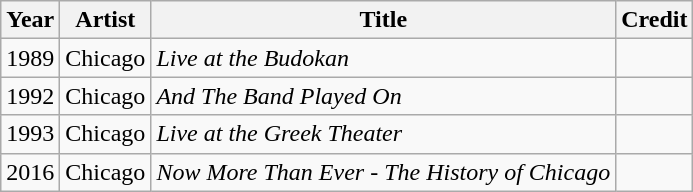<table class="wikitable sortable">
<tr>
<th>Year</th>
<th>Artist</th>
<th>Title</th>
<th>Credit</th>
</tr>
<tr>
<td>1989</td>
<td>Chicago</td>
<td><em>Live at the Budokan</em></td>
<td></td>
</tr>
<tr>
<td>1992</td>
<td>Chicago</td>
<td><em>And The Band Played On</em></td>
<td></td>
</tr>
<tr>
<td>1993</td>
<td>Chicago</td>
<td><em>Live at the Greek Theater</em></td>
<td></td>
</tr>
<tr>
<td>2016</td>
<td>Chicago</td>
<td><em>Now More Than Ever - The History of Chicago</em></td>
<td></td>
</tr>
</table>
